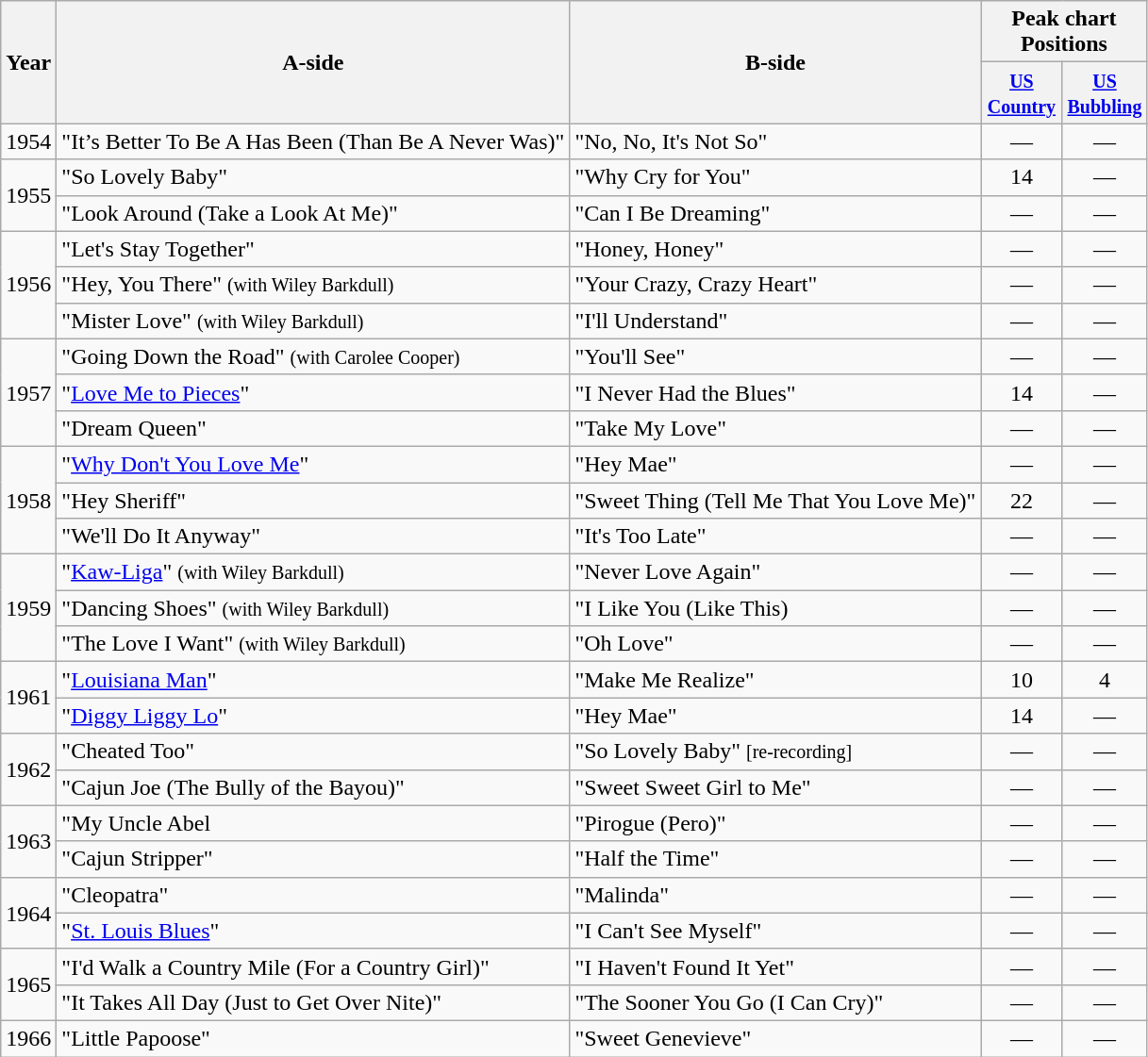<table class="wikitable" style="text-align:center;">
<tr>
<th rowspan=2>Year</th>
<th rowspan=2>A-side</th>
<th rowspan=2>B-side</th>
<th colspan=2>Peak chart Positions</th>
</tr>
<tr>
<th style="width:50px;"><small><a href='#'>US Country</a></small></th>
<th style="width:50px;"><small><a href='#'>US Bubbling</a></small></th>
</tr>
<tr>
<td>1954</td>
<td align="left">"It’s Better To Be A Has Been (Than Be A Never Was)"</td>
<td align="left">"No, No, It's Not So"</td>
<td>—</td>
<td>—</td>
</tr>
<tr>
<td rowspan="2">1955</td>
<td align="left">"So Lovely Baby"</td>
<td align="left">"Why Cry for You"</td>
<td>14</td>
<td>—</td>
</tr>
<tr>
<td align="left">"Look Around (Take a Look At Me)"</td>
<td align="left">"Can I Be Dreaming"</td>
<td>—</td>
<td>—</td>
</tr>
<tr>
<td rowspan="3">1956</td>
<td align="left">"Let's Stay Together"</td>
<td align="left">"Honey, Honey"</td>
<td>—</td>
<td>—</td>
</tr>
<tr>
<td align="left">"Hey, You There" <small>(with Wiley Barkdull)</small></td>
<td align="left">"Your Crazy, Crazy Heart"</td>
<td>—</td>
<td>—</td>
</tr>
<tr>
<td align="left">"Mister Love" <small>(with Wiley Barkdull)</small></td>
<td align="left">"I'll Understand"</td>
<td>—</td>
<td>—</td>
</tr>
<tr>
<td rowspan="3">1957</td>
<td align="left">"Going Down the Road" <small>(with Carolee Cooper)</small></td>
<td align="left">"You'll See"</td>
<td>—</td>
<td>—</td>
</tr>
<tr>
<td align="left">"<a href='#'>Love Me to Pieces</a>"</td>
<td align="left">"I Never Had the Blues"</td>
<td>14</td>
<td>—</td>
</tr>
<tr>
<td align="left">"Dream Queen"</td>
<td align="left">"Take My Love"</td>
<td>—</td>
<td>—</td>
</tr>
<tr>
<td rowspan="3">1958</td>
<td align="left">"<a href='#'>Why Don't You Love Me</a>"</td>
<td align="left">"Hey Mae"</td>
<td>—</td>
<td>—</td>
</tr>
<tr>
<td align="left">"Hey Sheriff"</td>
<td align="left">"Sweet Thing (Tell Me That You Love Me)"</td>
<td>22</td>
<td>—</td>
</tr>
<tr>
<td align="left">"We'll Do It Anyway"</td>
<td align="left">"It's Too Late"</td>
<td>—</td>
<td>—</td>
</tr>
<tr>
<td rowspan="3">1959</td>
<td align="left">"<a href='#'>Kaw-Liga</a>" <small>(with Wiley Barkdull)</small></td>
<td align="left">"Never Love Again"</td>
<td>—</td>
<td>—</td>
</tr>
<tr>
<td align="left">"Dancing Shoes" <small>(with Wiley Barkdull)</small></td>
<td align="left">"I Like You (Like This)</td>
<td>—</td>
<td>—</td>
</tr>
<tr>
<td align="left">"The Love I Want" <small>(with Wiley Barkdull)</small></td>
<td align="left">"Oh Love"</td>
<td>—</td>
<td>—</td>
</tr>
<tr>
<td rowspan="2">1961</td>
<td align="left">"<a href='#'>Louisiana Man</a>"</td>
<td align="left">"Make Me Realize"</td>
<td>10</td>
<td>4</td>
</tr>
<tr>
<td align="left">"<a href='#'>Diggy Liggy Lo</a>"</td>
<td align="left">"Hey Mae"</td>
<td>14</td>
<td>—</td>
</tr>
<tr>
<td rowspan="2">1962</td>
<td align="left">"Cheated Too"</td>
<td align="left">"So Lovely Baby" <small>[re-recording]</small></td>
<td>—</td>
<td>—</td>
</tr>
<tr>
<td align="left">"Cajun Joe (The Bully of the Bayou)"</td>
<td align="left">"Sweet Sweet Girl to Me"</td>
<td>—</td>
<td>—</td>
</tr>
<tr>
<td rowspan="2">1963</td>
<td align="left">"My Uncle Abel</td>
<td align="left">"Pirogue (Pero)"</td>
<td>—</td>
<td>—</td>
</tr>
<tr>
<td align="left">"Cajun Stripper"</td>
<td align="left">"Half the Time"</td>
<td>—</td>
<td>—</td>
</tr>
<tr>
<td rowspan="2">1964</td>
<td align="left">"Cleopatra"</td>
<td align="left">"Malinda"</td>
<td>—</td>
<td>—</td>
</tr>
<tr>
<td align="left">"<a href='#'>St. Louis Blues</a>"</td>
<td align="left">"I Can't See Myself"</td>
<td>—</td>
<td>—</td>
</tr>
<tr>
<td rowspan="2">1965</td>
<td align="left">"I'd Walk a Country Mile (For a Country Girl)"</td>
<td align="left">"I Haven't Found It Yet"</td>
<td>—</td>
<td>—</td>
</tr>
<tr>
<td align="left">"It Takes All Day (Just to Get Over Nite)"</td>
<td align="left">"The Sooner You Go (I Can Cry)"</td>
<td>—</td>
<td>—</td>
</tr>
<tr>
<td>1966</td>
<td align="left">"Little Papoose"</td>
<td align="left">"Sweet Genevieve"</td>
<td>—</td>
<td>—</td>
</tr>
</table>
